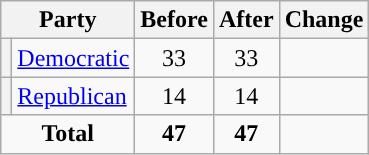<table class="wikitable" style="text-align:center;">
<tr>
<th colspan="2">Party</th>
<th>Before</th>
<th>After</th>
<th>Change</th>
</tr>
<tr>
<th style="background-color:"></th>
<td style="text-align:left;"><a href='#'>Democratic</a></td>
<td>33</td>
<td>33</td>
<td></td>
</tr>
<tr>
<th style="background-color:"></th>
<td style="text-align:left;"><a href='#'>Republican</a></td>
<td>14</td>
<td>14</td>
<td></td>
</tr>
<tr>
<td colspan="2"><strong>Total</strong></td>
<td><strong>47</strong></td>
<td><strong>47</strong></td>
<td></td>
</tr>
</table>
